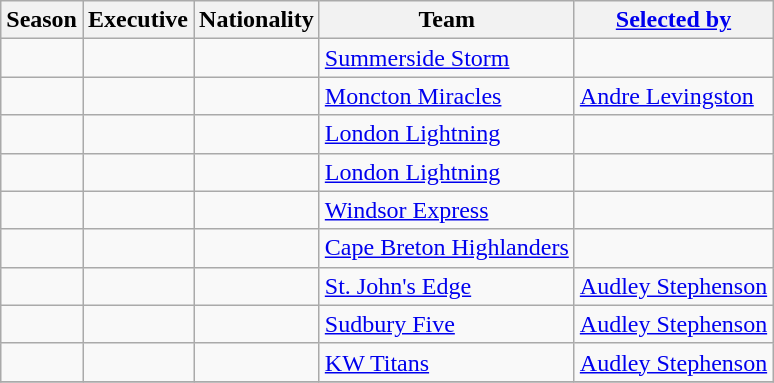<table class="wikitable plainrowheaders sortable" summary="Season (sortable), Player (sortable), Position (sortable), Nationality (sortable) and Team (sortable)">
<tr>
<th scope="col">Season</th>
<th scope="col">Executive</th>
<th scope="col">Nationality</th>
<th scope="col">Team</th>
<th scope="col"><a href='#'>Selected by</a></th>
</tr>
<tr>
<td></td>
<td></td>
<td></td>
<td><a href='#'>Summerside Storm</a></td>
<td></td>
</tr>
<tr>
<td></td>
<td></td>
<td></td>
<td><a href='#'>Moncton Miracles</a></td>
<td><a href='#'>Andre Levingston</a></td>
</tr>
<tr>
<td></td>
<td></td>
<td></td>
<td><a href='#'>London Lightning</a></td>
<td></td>
</tr>
<tr>
<td></td>
<td></td>
<td></td>
<td><a href='#'>London Lightning</a></td>
<td></td>
</tr>
<tr>
<td></td>
<td></td>
<td></td>
<td><a href='#'>Windsor Express</a></td>
<td></td>
</tr>
<tr>
<td></td>
<td></td>
<td></td>
<td><a href='#'>Cape Breton Highlanders</a></td>
<td></td>
</tr>
<tr>
<td></td>
<td></td>
<td></td>
<td><a href='#'>St. John's Edge</a></td>
<td><a href='#'>Audley Stephenson</a></td>
</tr>
<tr>
<td></td>
<td></td>
<td></td>
<td><a href='#'>Sudbury Five</a></td>
<td><a href='#'>Audley Stephenson</a></td>
</tr>
<tr>
<td></td>
<td></td>
<td></td>
<td><a href='#'>KW Titans</a></td>
<td><a href='#'>Audley Stephenson</a></td>
</tr>
<tr>
</tr>
</table>
